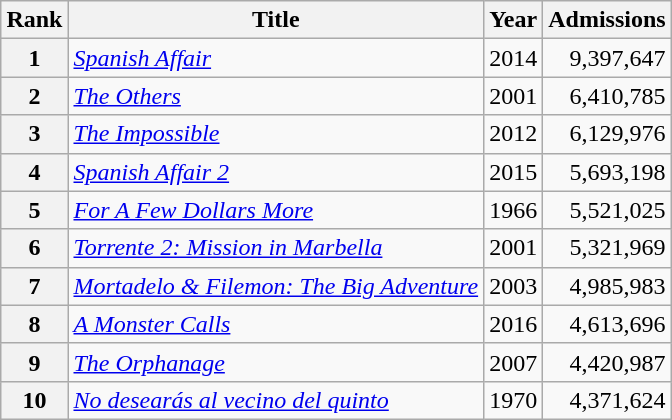<table class="wikitable" style="margin:1em auto;">
<tr>
<th>Rank</th>
<th>Title</th>
<th>Year</th>
<th>Admissions</th>
</tr>
<tr>
<th align = "center">1</th>
<td><em><a href='#'>Spanish Affair</a></em></td>
<td align = "center">2014</td>
<td align = "right">9,397,647</td>
</tr>
<tr>
<th align = "center">2</th>
<td><em><a href='#'>The Others</a></em></td>
<td align = "center">2001</td>
<td align = "right">6,410,785</td>
</tr>
<tr>
<th align = "center">3</th>
<td><em><a href='#'>The Impossible</a></em></td>
<td align = "center">2012</td>
<td align = "right">6,129,976</td>
</tr>
<tr>
<th align = "center">4</th>
<td><em><a href='#'>Spanish Affair 2</a></em></td>
<td align = "center">2015</td>
<td align = "right">5,693,198</td>
</tr>
<tr>
<th align = "center">5</th>
<td><em><a href='#'>For A Few Dollars More</a></em></td>
<td align = "center">1966</td>
<td align = "right">5,521,025</td>
</tr>
<tr>
<th align = "center">6</th>
<td><em><a href='#'>Torrente 2: Mission in Marbella</a></em></td>
<td align = "center">2001</td>
<td align = "right">5,321,969</td>
</tr>
<tr>
<th align = "center">7</th>
<td><em><a href='#'>Mortadelo & Filemon: The Big Adventure</a></em></td>
<td align = "center">2003</td>
<td align = "right">4,985,983</td>
</tr>
<tr>
<th align = "center">8</th>
<td><em><a href='#'>A Monster Calls</a></em></td>
<td align = "center">2016</td>
<td align = "right">4,613,696</td>
</tr>
<tr>
<th align = "center">9</th>
<td><em><a href='#'>The Orphanage</a></em></td>
<td align = "center">2007</td>
<td align = "right">4,420,987</td>
</tr>
<tr>
<th align = "center">10</th>
<td><em><a href='#'>No desearás al vecino del quinto</a></em></td>
<td align = "center">1970</td>
<td align = "right">4,371,624</td>
</tr>
</table>
